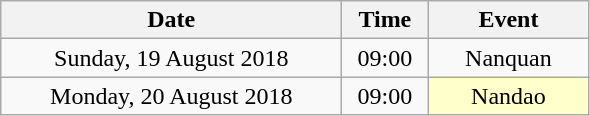<table class = "wikitable" style="text-align:center;">
<tr>
<th width=220>Date</th>
<th width=50>Time</th>
<th width=100>Event</th>
</tr>
<tr>
<td>Sunday, 19 August 2018</td>
<td>09:00</td>
<td>Nanquan</td>
</tr>
<tr>
<td>Monday, 20 August 2018</td>
<td>09:00</td>
<td bgcolor="ffffcc">Nandao</td>
</tr>
</table>
